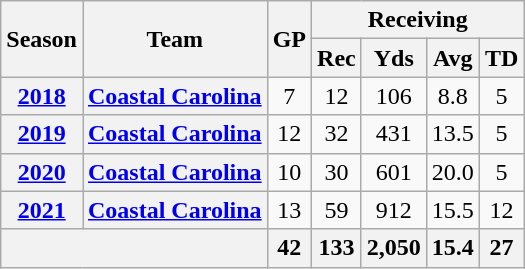<table class="wikitable" style="text-align: center;">
<tr>
<th rowspan="2">Season</th>
<th rowspan="2">Team</th>
<th rowspan="2">GP</th>
<th colspan="4">Receiving</th>
</tr>
<tr>
<th>Rec</th>
<th>Yds</th>
<th>Avg</th>
<th>TD</th>
</tr>
<tr>
<th><a href='#'>2018</a></th>
<th><a href='#'>Coastal Carolina</a></th>
<td>7</td>
<td>12</td>
<td>106</td>
<td>8.8</td>
<td>5</td>
</tr>
<tr>
<th><a href='#'>2019</a></th>
<th><a href='#'>Coastal Carolina</a></th>
<td>12</td>
<td>32</td>
<td>431</td>
<td>13.5</td>
<td>5</td>
</tr>
<tr>
<th><a href='#'>2020</a></th>
<th><a href='#'>Coastal Carolina</a></th>
<td>10</td>
<td>30</td>
<td>601</td>
<td>20.0</td>
<td>5</td>
</tr>
<tr>
<th><a href='#'>2021</a></th>
<th><a href='#'>Coastal Carolina</a></th>
<td>13</td>
<td>59</td>
<td>912</td>
<td>15.5</td>
<td>12</td>
</tr>
<tr>
<th colspan="2"></th>
<th>42</th>
<th>133</th>
<th>2,050</th>
<th>15.4</th>
<th>27</th>
</tr>
</table>
